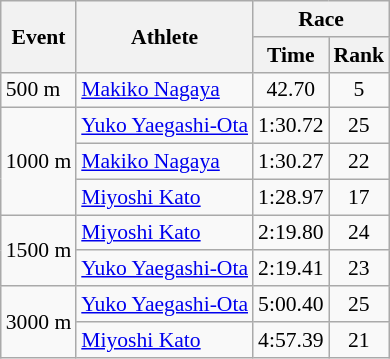<table class="wikitable" border="1" style="font-size:90%">
<tr>
<th rowspan=2>Event</th>
<th rowspan=2>Athlete</th>
<th colspan=2>Race</th>
</tr>
<tr>
<th>Time</th>
<th>Rank</th>
</tr>
<tr>
<td>500 m</td>
<td><a href='#'>Makiko Nagaya</a></td>
<td align=center>42.70</td>
<td align=center>5</td>
</tr>
<tr>
<td rowspan=3>1000 m</td>
<td><a href='#'>Yuko Yaegashi-Ota</a></td>
<td align=center>1:30.72</td>
<td align=center>25</td>
</tr>
<tr>
<td><a href='#'>Makiko Nagaya</a></td>
<td align=center>1:30.27</td>
<td align=center>22</td>
</tr>
<tr>
<td><a href='#'>Miyoshi Kato</a></td>
<td align=center>1:28.97</td>
<td align=center>17</td>
</tr>
<tr>
<td rowspan=2>1500 m</td>
<td><a href='#'>Miyoshi Kato</a></td>
<td align=center>2:19.80</td>
<td align=center>24</td>
</tr>
<tr>
<td><a href='#'>Yuko Yaegashi-Ota</a></td>
<td align=center>2:19.41</td>
<td align=center>23</td>
</tr>
<tr>
<td rowspan=2>3000 m</td>
<td><a href='#'>Yuko Yaegashi-Ota</a></td>
<td align=center>5:00.40</td>
<td align=center>25</td>
</tr>
<tr>
<td><a href='#'>Miyoshi Kato</a></td>
<td align=center>4:57.39</td>
<td align=center>21</td>
</tr>
</table>
